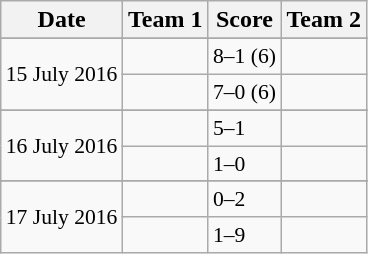<table class="wikitable">
<tr>
<th>Date</th>
<th>Team 1</th>
<th>Score</th>
<th>Team 2</th>
</tr>
<tr>
</tr>
<tr style=font-size:90%>
<td rowspan=2>15 July 2016</td>
<td></td>
<td>8–1 (6)</td>
<td></td>
</tr>
<tr style=font-size:90%>
<td></td>
<td>7–0 (6)</td>
<td></td>
</tr>
<tr>
</tr>
<tr style=font-size:90%>
<td rowspan=2>16 July 2016</td>
<td></td>
<td>5–1</td>
<td></td>
</tr>
<tr style=font-size:90%>
<td></td>
<td>1–0</td>
<td></td>
</tr>
<tr>
</tr>
<tr style=font-size:90%>
<td rowspan=2>17 July 2016</td>
<td></td>
<td>0–2</td>
<td></td>
</tr>
<tr style=font-size:90%>
<td></td>
<td>1–9</td>
<td></td>
</tr>
</table>
